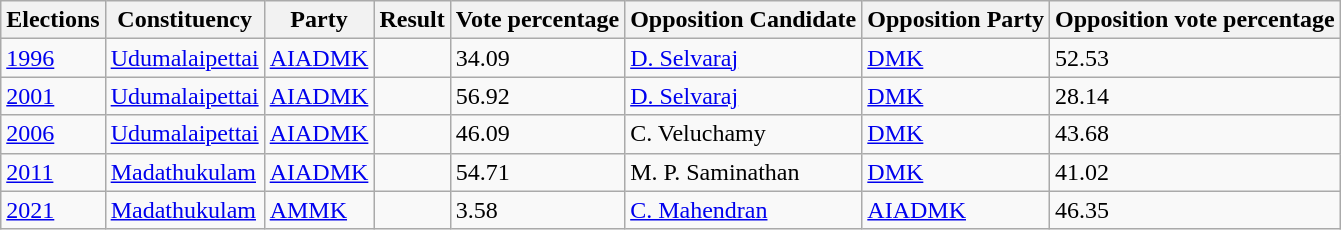<table class="wikitable sortable">
<tr>
<th>Elections</th>
<th>Constituency</th>
<th>Party</th>
<th>Result</th>
<th>Vote percentage</th>
<th>Opposition Candidate</th>
<th>Opposition Party</th>
<th>Opposition vote percentage</th>
</tr>
<tr>
<td><a href='#'>1996</a></td>
<td><a href='#'>Udumalaipettai</a></td>
<td><a href='#'>AIADMK</a></td>
<td></td>
<td>34.09</td>
<td><a href='#'>D. Selvaraj</a></td>
<td><a href='#'>DMK</a></td>
<td>52.53</td>
</tr>
<tr>
<td><a href='#'>2001</a></td>
<td><a href='#'>Udumalaipettai</a></td>
<td><a href='#'>AIADMK</a></td>
<td></td>
<td>56.92</td>
<td><a href='#'>D. Selvaraj</a></td>
<td><a href='#'>DMK</a></td>
<td>28.14</td>
</tr>
<tr>
<td><a href='#'>2006</a></td>
<td><a href='#'>Udumalaipettai</a></td>
<td><a href='#'>AIADMK</a></td>
<td></td>
<td>46.09</td>
<td>C. Veluchamy</td>
<td><a href='#'>DMK</a></td>
<td>43.68</td>
</tr>
<tr>
<td><a href='#'>2011</a></td>
<td><a href='#'>Madathukulam</a></td>
<td><a href='#'>AIADMK</a></td>
<td></td>
<td>54.71</td>
<td>M. P. Saminathan</td>
<td><a href='#'>DMK</a></td>
<td>41.02</td>
</tr>
<tr>
<td><a href='#'>2021</a></td>
<td><a href='#'>Madathukulam</a></td>
<td><a href='#'>AMMK</a></td>
<td></td>
<td>3.58</td>
<td><a href='#'>C. Mahendran</a></td>
<td><a href='#'>AIADMK</a></td>
<td>46.35</td>
</tr>
</table>
